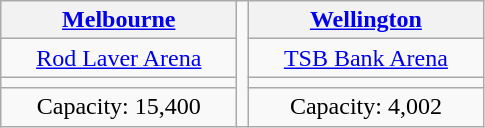<table class=wikitable align="center" style="text-align:center;">
<tr>
<th width=150px><a href='#'>Melbourne</a></th>
<td rowspan=4></td>
<th width=150px><a href='#'>Wellington</a></th>
</tr>
<tr>
<td><a href='#'>Rod Laver Arena</a></td>
<td><a href='#'>TSB Bank Arena</a></td>
</tr>
<tr>
<td></td>
<td></td>
</tr>
<tr>
<td>Capacity: 15,400</td>
<td>Capacity: 4,002</td>
</tr>
</table>
